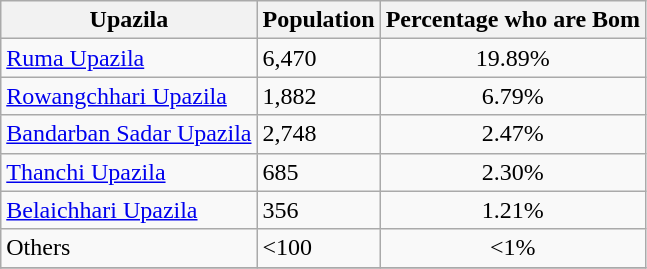<table class="wikitable sortable">
<tr>
<th>Upazila</th>
<th>Population</th>
<th>Percentage who are Bom</th>
</tr>
<tr>
<td><a href='#'>Ruma Upazila</a></td>
<td>6,470</td>
<td align=center>19.89%</td>
</tr>
<tr>
<td><a href='#'>Rowangchhari Upazila</a></td>
<td>1,882</td>
<td align=center>6.79%</td>
</tr>
<tr>
<td><a href='#'>Bandarban Sadar Upazila</a></td>
<td>2,748</td>
<td align=center>2.47%</td>
</tr>
<tr>
<td><a href='#'>Thanchi Upazila</a></td>
<td>685</td>
<td align=center>2.30%</td>
</tr>
<tr>
<td><a href='#'>Belaichhari Upazila</a></td>
<td>356</td>
<td align=center>1.21%</td>
</tr>
<tr>
<td>Others</td>
<td><100</td>
<td align=center><1%</td>
</tr>
<tr>
</tr>
</table>
